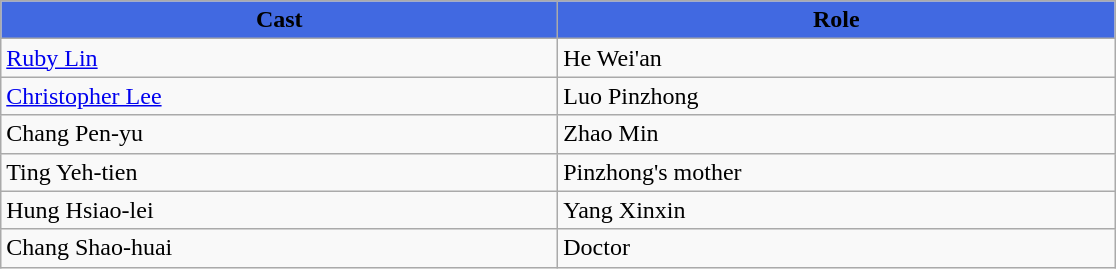<table class="wikitable">
<tr>
<th style="background:RoyalBlue; width:17%">Cast</th>
<th style="background:RoyalBlue; width:17%">Role</th>
</tr>
<tr>
<td><a href='#'>Ruby Lin</a></td>
<td>He Wei'an</td>
</tr>
<tr>
<td><a href='#'>Christopher Lee</a></td>
<td>Luo Pinzhong</td>
</tr>
<tr>
<td>Chang Pen-yu</td>
<td>Zhao Min</td>
</tr>
<tr>
<td>Ting Yeh-tien</td>
<td>Pinzhong's mother</td>
</tr>
<tr>
<td>Hung Hsiao-lei</td>
<td>Yang Xinxin</td>
</tr>
<tr>
<td>Chang Shao-huai</td>
<td>Doctor</td>
</tr>
</table>
